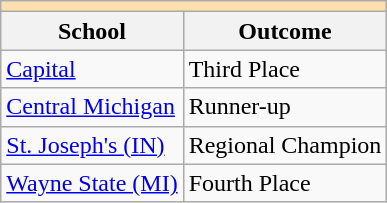<table class="wikitable" style="float:left; margin-right:1em;">
<tr>
<th colspan="3" style="background:#ffdead;"></th>
</tr>
<tr>
<th>School</th>
<th>Outcome</th>
</tr>
<tr>
<td><a href='#'>Capital</a></td>
<td>Third Place</td>
</tr>
<tr>
<td><a href='#'>Central Michigan</a></td>
<td>Runner-up</td>
</tr>
<tr>
<td><a href='#'>St. Joseph's (IN)</a></td>
<td>Regional Champion</td>
</tr>
<tr>
<td><a href='#'>Wayne State (MI)</a></td>
<td>Fourth Place</td>
</tr>
</table>
